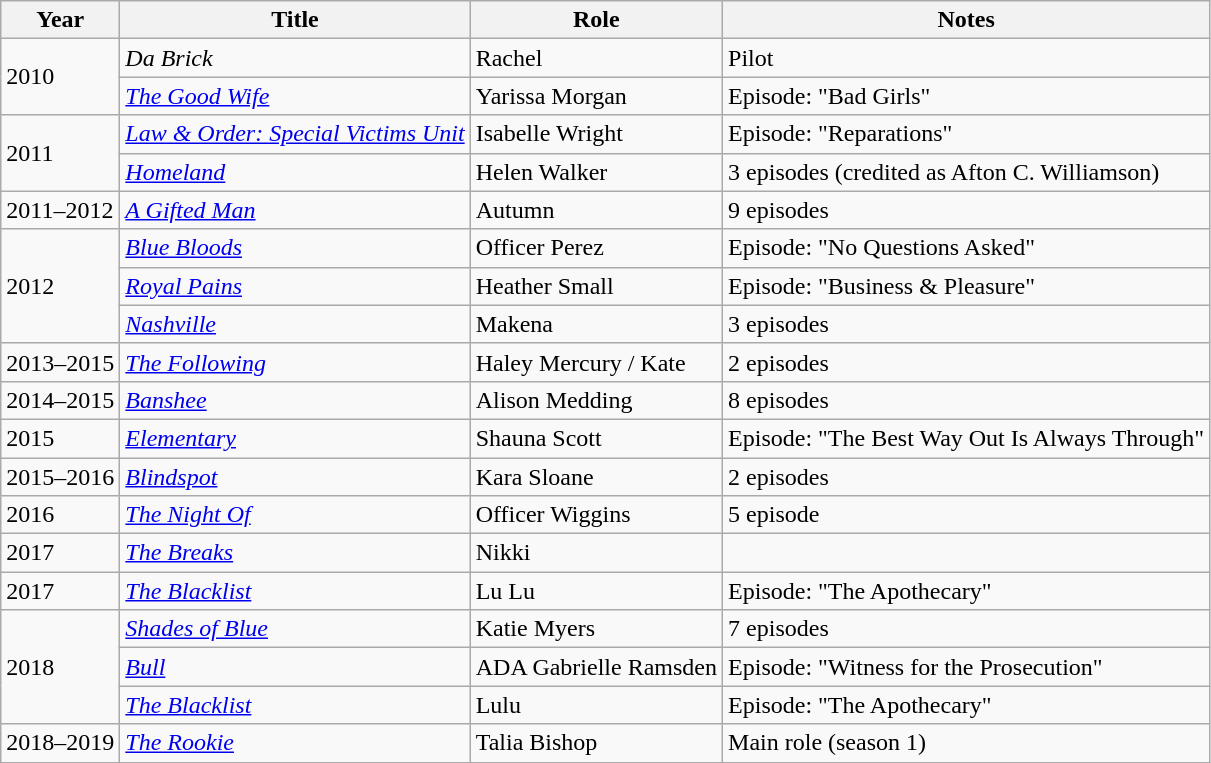<table class="wikitable sortable">
<tr>
<th>Year</th>
<th>Title</th>
<th>Role</th>
<th>Notes</th>
</tr>
<tr>
<td rowspan=2>2010</td>
<td><em>Da Brick</em></td>
<td>Rachel</td>
<td>Pilot</td>
</tr>
<tr>
<td><em><a href='#'>The Good Wife</a></em></td>
<td>Yarissa Morgan</td>
<td>Episode: "Bad Girls"</td>
</tr>
<tr>
<td rowspan=2>2011</td>
<td><em><a href='#'>Law & Order: Special Victims Unit</a></em></td>
<td>Isabelle Wright</td>
<td>Episode: "Reparations"</td>
</tr>
<tr>
<td><em><a href='#'>Homeland</a></em></td>
<td>Helen Walker</td>
<td>3 episodes (credited as Afton C. Williamson)</td>
</tr>
<tr>
<td>2011–2012</td>
<td><em><a href='#'>A Gifted Man</a></em></td>
<td>Autumn</td>
<td>9 episodes</td>
</tr>
<tr>
<td rowspan=3>2012</td>
<td><em><a href='#'>Blue Bloods</a></em></td>
<td>Officer Perez</td>
<td>Episode: "No Questions Asked"</td>
</tr>
<tr>
<td><em><a href='#'>Royal Pains</a></em></td>
<td>Heather Small</td>
<td>Episode: "Business & Pleasure"</td>
</tr>
<tr>
<td><em><a href='#'>Nashville</a></em></td>
<td>Makena</td>
<td>3 episodes</td>
</tr>
<tr>
<td>2013–2015</td>
<td><em><a href='#'>The Following</a></em></td>
<td>Haley Mercury / Kate</td>
<td>2 episodes</td>
</tr>
<tr>
<td>2014–2015</td>
<td><em><a href='#'>Banshee</a></em></td>
<td>Alison Medding</td>
<td>8 episodes</td>
</tr>
<tr>
<td>2015</td>
<td><em><a href='#'>Elementary</a></em></td>
<td>Shauna Scott</td>
<td>Episode: "The Best Way Out Is Always Through"</td>
</tr>
<tr>
<td>2015–2016</td>
<td><em><a href='#'>Blindspot</a></em></td>
<td>Kara Sloane</td>
<td>2 episodes</td>
</tr>
<tr>
<td>2016</td>
<td><em><a href='#'>The Night Of</a></em></td>
<td>Officer Wiggins</td>
<td>5 episode</td>
</tr>
<tr>
<td>2017</td>
<td><em><a href='#'>The Breaks</a></em></td>
<td>Nikki</td>
<td></td>
</tr>
<tr>
<td>2017</td>
<td><em> <a href='#'>The Blacklist</a></em></td>
<td>Lu Lu</td>
<td>Episode: "The Apothecary"</td>
</tr>
<tr>
<td rowspan=3>2018</td>
<td><em><a href='#'>Shades of Blue</a></em></td>
<td>Katie Myers</td>
<td>7 episodes</td>
</tr>
<tr>
<td><em><a href='#'>Bull</a></em></td>
<td>ADA Gabrielle Ramsden</td>
<td>Episode: "Witness for the Prosecution"</td>
</tr>
<tr>
<td><em><a href='#'>The Blacklist</a></em></td>
<td>Lulu</td>
<td>Episode: "The Apothecary"</td>
</tr>
<tr>
<td>2018–2019</td>
<td><em><a href='#'>The Rookie</a></em></td>
<td>Talia Bishop</td>
<td>Main role (season 1)</td>
</tr>
</table>
